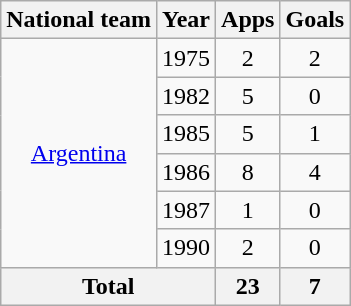<table class="wikitable" style="text-align:center">
<tr>
<th>National team</th>
<th>Year</th>
<th>Apps</th>
<th>Goals</th>
</tr>
<tr>
<td rowspan="6"><a href='#'>Argentina</a></td>
<td>1975</td>
<td>2</td>
<td>2</td>
</tr>
<tr>
<td>1982</td>
<td>5</td>
<td>0</td>
</tr>
<tr>
<td>1985</td>
<td>5</td>
<td>1</td>
</tr>
<tr>
<td>1986</td>
<td>8</td>
<td>4</td>
</tr>
<tr>
<td>1987</td>
<td>1</td>
<td>0</td>
</tr>
<tr>
<td>1990</td>
<td>2</td>
<td>0</td>
</tr>
<tr>
<th colspan="2">Total</th>
<th>23</th>
<th>7</th>
</tr>
</table>
